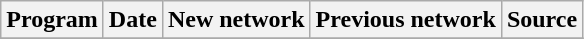<table class="wikitable plainrowheaders sortable" style="text-align:left">
<tr>
<th scope="col">Program</th>
<th scope="col" align="center">Date</th>
<th scope="col">New network</th>
<th scope="col">Previous network</th>
<th scope="col" class="unsortable">Source</th>
</tr>
<tr>
</tr>
</table>
